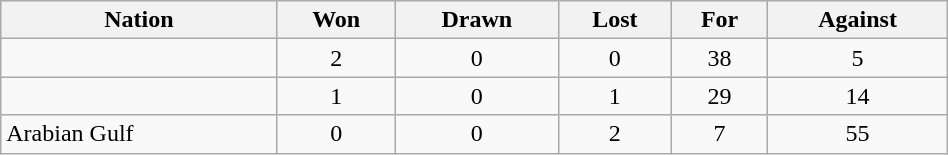<table class="wikitable" style="text-align: center; width:50%">
<tr>
<th>Nation</th>
<th>Won</th>
<th>Drawn</th>
<th>Lost</th>
<th>For</th>
<th>Against</th>
</tr>
<tr>
<td align=left></td>
<td>2</td>
<td>0</td>
<td>0</td>
<td>38</td>
<td>5</td>
</tr>
<tr>
<td align=left></td>
<td>1</td>
<td>0</td>
<td>1</td>
<td>29</td>
<td>14</td>
</tr>
<tr>
<td align=left> Arabian Gulf</td>
<td>0</td>
<td>0</td>
<td>2</td>
<td>7</td>
<td>55</td>
</tr>
</table>
